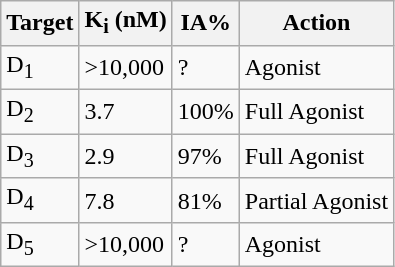<table class="wikitable">
<tr>
<th>Target</th>
<th>K<sub>i</sub> (nM)</th>
<th>IA%</th>
<th>Action</th>
</tr>
<tr>
<td>D<sub>1</sub></td>
<td>>10,000</td>
<td>?</td>
<td>Agonist</td>
</tr>
<tr>
<td>D<sub>2</sub></td>
<td>3.7</td>
<td>100%</td>
<td>Full Agonist</td>
</tr>
<tr>
<td>D<sub>3</sub></td>
<td>2.9</td>
<td>97%</td>
<td>Full Agonist</td>
</tr>
<tr>
<td>D<sub>4</sub></td>
<td>7.8</td>
<td>81%</td>
<td>Partial Agonist</td>
</tr>
<tr>
<td>D<sub>5</sub></td>
<td>>10,000</td>
<td>?</td>
<td>Agonist</td>
</tr>
</table>
